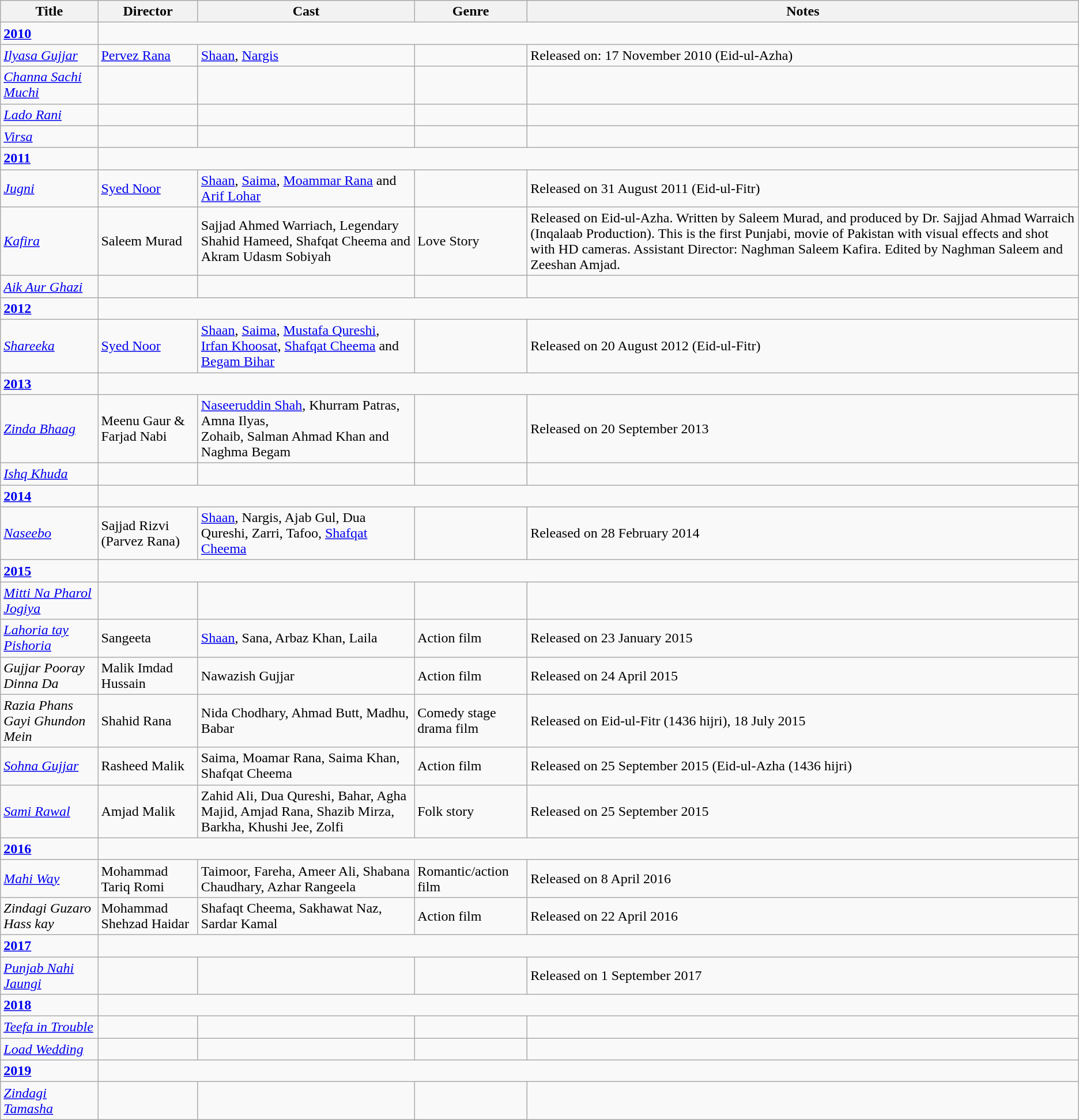<table class="wikitable">
<tr>
<th>Title</th>
<th>Director</th>
<th>Cast</th>
<th>Genre</th>
<th>Notes</th>
</tr>
<tr>
<td><strong><a href='#'>2010</a></strong></td>
</tr>
<tr>
<td><em><a href='#'>Ilyasa Gujjar</a></em></td>
<td><a href='#'>Pervez Rana</a></td>
<td><a href='#'>Shaan</a>, <a href='#'>Nargis</a></td>
<td></td>
<td>Released on: 17 November 2010 (Eid-ul-Azha)</td>
</tr>
<tr>
<td><em><a href='#'>Channa Sachi Muchi</a></em></td>
<td></td>
<td></td>
<td></td>
<td></td>
</tr>
<tr>
<td><em><a href='#'>Lado Rani</a></em></td>
<td></td>
<td></td>
<td></td>
<td></td>
</tr>
<tr>
<td><em><a href='#'>Virsa</a></em></td>
<td></td>
<td></td>
<td></td>
<td></td>
</tr>
<tr>
<td><strong><a href='#'>2011</a></strong></td>
</tr>
<tr>
<td><em><a href='#'>Jugni</a></em></td>
<td><a href='#'>Syed Noor</a></td>
<td><a href='#'>Shaan</a>, <a href='#'>Saima</a>, <a href='#'>Moammar Rana</a> and <a href='#'>Arif Lohar</a></td>
<td></td>
<td>Released on 31 August 2011 (Eid-ul-Fitr)</td>
</tr>
<tr>
<td><em><a href='#'>Kafira</a></em></td>
<td>Saleem Murad</td>
<td>Sajjad Ahmed Warriach, Legendary Shahid Hameed, Shafqat Cheema and Akram Udasm Sobiyah</td>
<td>Love Story</td>
<td>Released on Eid-ul-Azha. Written by Saleem Murad, and produced by Dr. Sajjad Ahmad Warraich (Inqalaab Production). This is the first Punjabi, movie of Pakistan with visual effects and shot with HD cameras. Assistant Director: Naghman Saleem Kafira. Edited by Naghman Saleem and Zeeshan Amjad.</td>
</tr>
<tr>
<td><em><a href='#'>Aik Aur Ghazi</a></em></td>
<td></td>
<td></td>
<td></td>
<td></td>
</tr>
<tr>
<td><strong><a href='#'>2012</a></strong></td>
</tr>
<tr>
<td><em><a href='#'>Shareeka</a></em></td>
<td><a href='#'>Syed Noor</a></td>
<td><a href='#'>Shaan</a>, <a href='#'>Saima</a>, <a href='#'>Mustafa Qureshi</a>,<br> <a href='#'>Irfan Khoosat</a>, <a href='#'>Shafqat Cheema</a> and <a href='#'>Begam Bihar</a></td>
<td></td>
<td>Released on 20 August 2012 (Eid-ul-Fitr)</td>
</tr>
<tr>
<td><strong><a href='#'>2013</a></strong></td>
</tr>
<tr>
<td><em><a href='#'>Zinda Bhaag</a></em></td>
<td>Meenu Gaur & Farjad Nabi</td>
<td><a href='#'>Naseeruddin Shah</a>, Khurram Patras, Amna Ilyas,<br> Zohaib, Salman Ahmad Khan and Naghma Begam</td>
<td></td>
<td>Released on 20 September 2013</td>
</tr>
<tr>
<td><em><a href='#'>Ishq Khuda</a></em></td>
<td></td>
<td></td>
<td></td>
<td></td>
</tr>
<tr>
<td><strong><a href='#'>2014</a></strong></td>
</tr>
<tr>
<td><em><a href='#'>Naseebo</a></em></td>
<td>Sajjad Rizvi (Parvez Rana)</td>
<td><a href='#'>Shaan</a>, Nargis, Ajab Gul, Dua Qureshi, Zarri, Tafoo, <a href='#'>Shafqat Cheema</a></td>
<td></td>
<td>Released on 28 February 2014</td>
</tr>
<tr>
<td><strong><a href='#'>2015</a></strong></td>
</tr>
<tr>
<td><em><a href='#'>Mitti Na Pharol Jogiya</a></em></td>
<td></td>
<td></td>
<td></td>
<td></td>
</tr>
<tr>
<td><em><a href='#'>Lahoria tay Pishoria</a></em></td>
<td>Sangeeta</td>
<td><a href='#'>Shaan</a>, Sana, Arbaz Khan, Laila</td>
<td>Action film</td>
<td>Released on 23 January 2015</td>
</tr>
<tr>
<td><em>Gujjar Pooray Dinna Da</em></td>
<td>Malik Imdad Hussain</td>
<td>Nawazish Gujjar</td>
<td>Action film</td>
<td>Released on 24 April 2015</td>
</tr>
<tr>
<td><em>Razia Phans Gayi Ghundon Mein</em></td>
<td>Shahid Rana</td>
<td>Nida Chodhary, Ahmad Butt, Madhu, Babar</td>
<td>Comedy stage drama film</td>
<td>Released on Eid-ul-Fitr (1436 hijri), 18 July 2015</td>
</tr>
<tr>
<td><em><a href='#'>Sohna Gujjar</a></em></td>
<td>Rasheed Malik</td>
<td>Saima, Moamar Rana, Saima Khan, Shafqat Cheema</td>
<td>Action film</td>
<td>Released on 25 September 2015 (Eid-ul-Azha (1436 hijri)</td>
</tr>
<tr>
<td><em><a href='#'>Sami Rawal</a></em></td>
<td>Amjad Malik</td>
<td>Zahid Ali, Dua Qureshi, Bahar, Agha Majid, Amjad Rana, Shazib Mirza, Barkha, Khushi Jee, Zolfi</td>
<td>Folk story</td>
<td>Released on 25 September 2015</td>
</tr>
<tr>
<td><strong><a href='#'>2016</a></strong></td>
</tr>
<tr>
<td><em><a href='#'>Mahi Way</a></em></td>
<td>Mohammad Tariq Romi</td>
<td>Taimoor, Fareha, Ameer Ali, Shabana Chaudhary, Azhar Rangeela</td>
<td>Romantic/action film</td>
<td>Released on 8 April 2016</td>
</tr>
<tr>
<td><em>Zindagi Guzaro Hass kay</em></td>
<td>Mohammad Shehzad Haidar</td>
<td>Shafaqt Cheema, Sakhawat Naz, Sardar Kamal</td>
<td>Action film</td>
<td>Released on 22 April 2016</td>
</tr>
<tr>
<td><strong><a href='#'>2017</a></strong></td>
</tr>
<tr>
<td><em><a href='#'>Punjab Nahi Jaungi</a></em></td>
<td></td>
<td></td>
<td></td>
<td>Released on 1 September 2017</td>
</tr>
<tr>
<td><strong><a href='#'>2018</a></strong></td>
</tr>
<tr>
<td><em><a href='#'>Teefa in Trouble</a></em></td>
<td></td>
<td></td>
<td></td>
<td></td>
</tr>
<tr>
<td><em><a href='#'>Load Wedding</a></em></td>
<td></td>
<td></td>
<td></td>
<td></td>
</tr>
<tr>
<td><strong><a href='#'>2019</a></strong></td>
</tr>
<tr>
<td><em><a href='#'>Zindagi Tamasha</a></em></td>
<td></td>
<td></td>
<td></td>
<td></td>
</tr>
</table>
